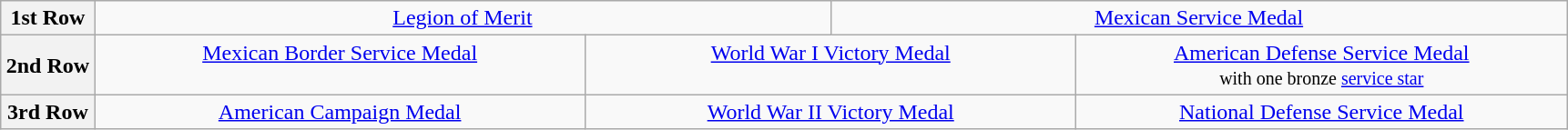<table class="wikitable" style="margin:1em auto; text-align:center;">
<tr>
<th>1st Row</th>
<td colspan="3" style="text-align: center"><a href='#'>Legion of Merit</a></td>
<td colspan="3" style="text-align: center"><a href='#'>Mexican Service Medal</a></td>
</tr>
<tr>
<th>2nd Row</th>
<td colspan="2" style="text-align: center; vertical-align: top"><a href='#'>Mexican Border Service Medal</a></td>
<td colspan="2" style="text-align: center; vertical-align: top"><a href='#'>World War I Victory Medal</a></td>
<td colspan="2" style="text-align: center; vertical-align: top"><a href='#'>American Defense Service Medal</a><br><small>with one bronze <a href='#'>service star</a></small></td>
</tr>
<tr>
<th>3rd Row</th>
<td colspan="2" style="text-align: center; vertical-align: top; width: 22em"><a href='#'>American Campaign Medal</a></td>
<td colspan="2" style="text-align: center; vertical-align: top; width: 22em"><a href='#'>World War II Victory Medal</a></td>
<td colspan="2" style="text-align: center; vertical-align: top; width: 22em"><a href='#'>National Defense Service Medal</a></td>
</tr>
</table>
